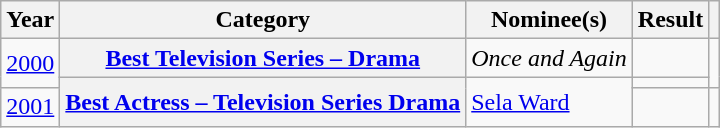<table class="wikitable plainrowheaders" text-align:center">
<tr>
<th scope="col">Year</th>
<th scope="col">Category</th>
<th scope="col">Nominee(s)</th>
<th scope="col">Result</th>
<th scope="col"></th>
</tr>
<tr>
<td rowspan="2"><a href='#'>2000</a></td>
<th scope="row" style="text-align:center"><a href='#'>Best Television Series – Drama</a></th>
<td><em>Once and Again</em></td>
<td></td>
<td rowspan="2"></td>
</tr>
<tr>
<th scope="row" style="text-align:center" rowspan="2"><a href='#'>Best Actress – Television Series Drama</a></th>
<td rowspan="2"><a href='#'>Sela Ward</a></td>
<td></td>
</tr>
<tr>
<td><a href='#'>2001</a></td>
<td></td>
<td></td>
</tr>
</table>
